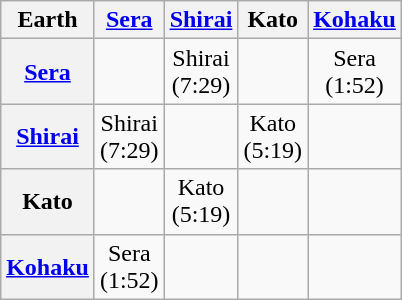<table class="wikitable" style="text-align:center; margin: 1em auto 1em auto">
<tr>
<th>Earth</th>
<th><a href='#'>Sera</a></th>
<th><a href='#'>Shirai</a></th>
<th>Kato</th>
<th><a href='#'>Kohaku</a></th>
</tr>
<tr>
<th><a href='#'>Sera</a></th>
<td></td>
<td>Shirai<br>(7:29)</td>
<td></td>
<td>Sera<br>(1:52)</td>
</tr>
<tr>
<th><a href='#'>Shirai</a></th>
<td>Shirai<br>(7:29)</td>
<td></td>
<td>Kato<br>(5:19)</td>
<td></td>
</tr>
<tr>
<th>Kato</th>
<td></td>
<td>Kato<br>(5:19)</td>
<td></td>
<td></td>
</tr>
<tr>
<th><a href='#'>Kohaku</a></th>
<td>Sera<br>(1:52)</td>
<td></td>
<td></td>
<td></td>
</tr>
</table>
